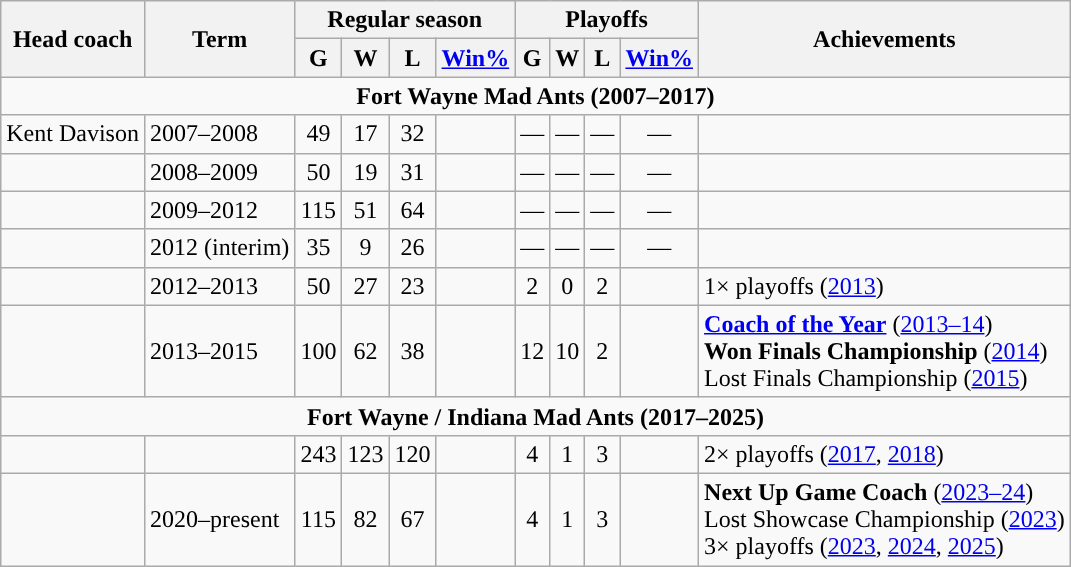<table class="wikitable sortable" style="text-align:center">
<tr>
<th scope="col" rowspan="2">Head coach</th>
<th scope="col" rowspan="2">Term</th>
<th scope="col" colspan="4">Regular season</th>
<th scope="col" colspan="4">Playoffs</th>
<th scope="col" rowspan="2">Achievements</th>
</tr>
<tr>
<th scope="col">G</th>
<th scope="col">W</th>
<th scope="col">L</th>
<th scope="col"><a href='#'>Win%</a></th>
<th scope="col">G</th>
<th scope="col">W</th>
<th scope="col">L</th>
<th scope="col"><a href='#'>Win%</a></th>
</tr>
<tr>
<td colspan=11><strong>Fort Wayne Mad Ants (2007–2017)</strong></td>
</tr>
<tr>
<td scope="row" align=left>Kent Davison</td>
<td align=left>2007–2008</td>
<td>49</td>
<td>17</td>
<td>32</td>
<td></td>
<td>—</td>
<td>—</td>
<td>—</td>
<td>—</td>
<td align=left></td>
</tr>
<tr>
<td scope="row" align=left></td>
<td align=left>2008–2009</td>
<td>50</td>
<td>19</td>
<td>31</td>
<td></td>
<td>—</td>
<td>—</td>
<td>—</td>
<td>—</td>
<td align=left></td>
</tr>
<tr>
<td scope="row" align=left></td>
<td align=left>2009–2012</td>
<td>115</td>
<td>51</td>
<td>64</td>
<td></td>
<td>—</td>
<td>—</td>
<td>—</td>
<td>—</td>
<td align=left></td>
</tr>
<tr>
<td scope="row" align=left></td>
<td align=left>2012 (interim)</td>
<td>35</td>
<td>9</td>
<td>26</td>
<td></td>
<td>—</td>
<td>—</td>
<td>—</td>
<td>—</td>
<td align=left></td>
</tr>
<tr>
<td scope="row" align=left></td>
<td align=left>2012–2013</td>
<td>50</td>
<td>27</td>
<td>23</td>
<td></td>
<td>2</td>
<td>0</td>
<td>2</td>
<td></td>
<td align=left>1× playoffs (<a href='#'>2013</a>)</td>
</tr>
<tr>
<td scope="row" align=left></td>
<td align=left>2013–2015</td>
<td>100</td>
<td>62</td>
<td>38</td>
<td></td>
<td>12</td>
<td>10</td>
<td>2</td>
<td></td>
<td align=left><a href='#'><strong>Coach of the Year</strong></a> (<a href='#'>2013–14</a>)<br><strong>Won Finals Championship</strong> (<a href='#'>2014</a>)<br>Lost Finals Championship (<a href='#'>2015</a>)</td>
</tr>
<tr>
<td colspan=11><strong>Fort Wayne / Indiana Mad Ants (2017–2025)</strong></td>
</tr>
<tr>
<td scope="row" align=left></td>
<td align=left></td>
<td>243</td>
<td>123</td>
<td>120</td>
<td></td>
<td>4</td>
<td>1</td>
<td>3</td>
<td></td>
<td align=left>2× playoffs (<a href='#'>2017</a>, <a href='#'>2018</a>)</td>
</tr>
<tr>
<td scope="row" align=left></td>
<td align=left>2020–present</td>
<td>115</td>
<td>82</td>
<td>67</td>
<td></td>
<td>4</td>
<td>1</td>
<td>3</td>
<td></td>
<td align=left><strong>Next Up Game Coach</strong> (<a href='#'>2023–24</a>)<br>Lost Showcase Championship (<a href='#'>2023</a>)<br>3× playoffs (<a href='#'>2023</a>, <a href='#'>2024</a>, <a href='#'>2025</a>)</td>
</tr>
</table>
